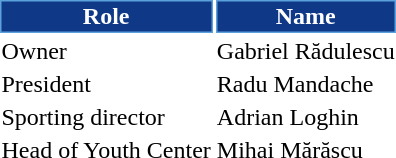<table class="toccolours">
<tr>
<th style="background:#0f3887;color:#ffffff;border:1px solid #5ba1dc;">Role</th>
<th style="background:#0f3887;color:#ffffff;border:1px solid #5ba1dc;">Name</th>
</tr>
<tr>
<td>Owner</td>
<td> Gabriel Rădulescu</td>
</tr>
<tr>
<td>President</td>
<td> Radu Mandache</td>
</tr>
<tr>
<td>Sporting director</td>
<td> Adrian Loghin</td>
</tr>
<tr>
<td>Head of Youth Center</td>
<td> Mihai Mărăscu</td>
</tr>
</table>
